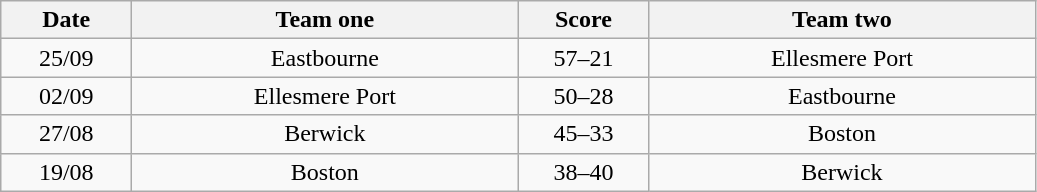<table class="wikitable" style="text-align: center">
<tr>
<th width=80>Date</th>
<th width=250>Team one</th>
<th width=80>Score</th>
<th width=250>Team two</th>
</tr>
<tr>
<td>25/09</td>
<td>Eastbourne</td>
<td>57–21</td>
<td>Ellesmere Port</td>
</tr>
<tr>
<td>02/09</td>
<td>Ellesmere Port</td>
<td>50–28</td>
<td>Eastbourne</td>
</tr>
<tr>
<td>27/08</td>
<td>Berwick</td>
<td>45–33</td>
<td>Boston</td>
</tr>
<tr>
<td>19/08</td>
<td>Boston</td>
<td>38–40</td>
<td>Berwick</td>
</tr>
</table>
